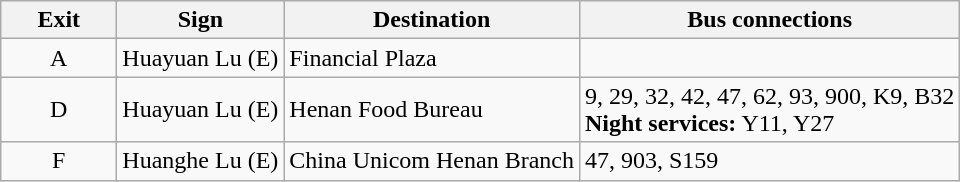<table class="wikitable">
<tr>
<th style="width:70px" colspan="2">Exit</th>
<th>Sign</th>
<th>Destination</th>
<th>Bus connections</th>
</tr>
<tr>
<td align="center" colspan="2">A</td>
<td>Huayuan Lu (E)</td>
<td>Financial Plaza</td>
<td></td>
</tr>
<tr>
<td align="center" colspan="2">D</td>
<td>Huayuan Lu (E)</td>
<td>Henan Food Bureau</td>
<td>9, 29, 32, 42, 47, 62, 93, 900, K9, B32<br><strong>Night services:</strong> Y11, Y27</td>
</tr>
<tr>
<td align="center" colspan="2">F</td>
<td>Huanghe Lu (E)</td>
<td>China Unicom Henan Branch</td>
<td>47, 903, S159</td>
</tr>
</table>
